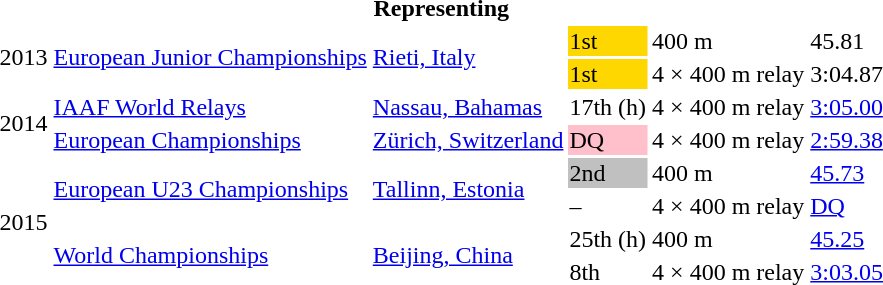<table>
<tr>
<th colspan="6">Representing </th>
</tr>
<tr>
<td rowspan=2>2013</td>
<td rowspan=2><a href='#'>European Junior Championships</a></td>
<td rowspan=2><a href='#'>Rieti, Italy</a></td>
<td bgcolor=gold>1st</td>
<td>400 m</td>
<td>45.81</td>
</tr>
<tr>
<td bgcolor=gold>1st</td>
<td>4 × 400 m relay</td>
<td>3:04.87</td>
</tr>
<tr>
<td rowspan=2>2014</td>
<td><a href='#'>IAAF World Relays</a></td>
<td><a href='#'>Nassau, Bahamas</a></td>
<td>17th (h)</td>
<td>4 × 400 m relay</td>
<td><a href='#'>3:05.00</a></td>
</tr>
<tr>
<td><a href='#'>European Championships</a></td>
<td><a href='#'>Zürich, Switzerland</a></td>
<td bgcolor=pink>DQ</td>
<td>4 × 400 m relay</td>
<td><a href='#'>2:59.38</a></td>
</tr>
<tr>
<td rowspan=4>2015</td>
<td rowspan=2><a href='#'>European U23 Championships</a></td>
<td rowspan=2><a href='#'>Tallinn, Estonia</a></td>
<td bgcolor=silver>2nd</td>
<td>400 m</td>
<td><a href='#'>45.73</a></td>
</tr>
<tr>
<td>–</td>
<td>4 × 400 m relay</td>
<td><a href='#'>DQ</a></td>
</tr>
<tr>
<td rowspan=2><a href='#'>World Championships</a></td>
<td rowspan=2><a href='#'>Beijing, China</a></td>
<td>25th (h)</td>
<td>400 m</td>
<td><a href='#'>45.25</a></td>
</tr>
<tr>
<td>8th</td>
<td>4 × 400 m relay</td>
<td><a href='#'>3:03.05</a></td>
</tr>
</table>
